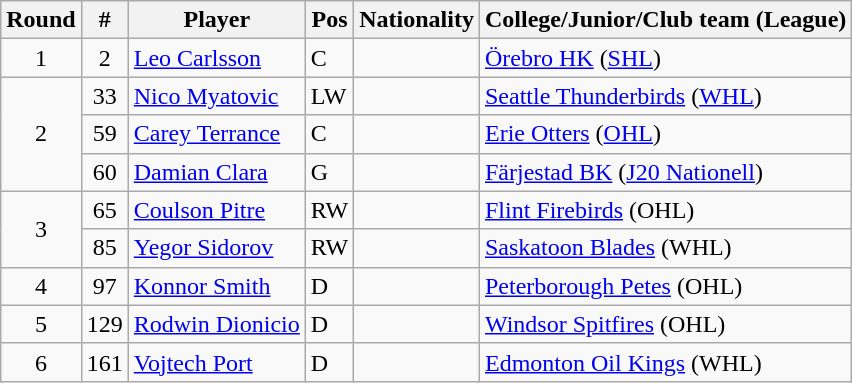<table class="wikitable">
<tr>
<th>Round</th>
<th>#</th>
<th>Player</th>
<th>Pos</th>
<th>Nationality</th>
<th>College/Junior/Club team (League)</th>
</tr>
<tr>
<td style="text-align:center;">1</td>
<td style="text-align:center;">2</td>
<td><a href='#'>Leo Carlsson</a></td>
<td>C</td>
<td></td>
<td><a href='#'>Örebro HK</a> (<a href='#'>SHL</a>)</td>
</tr>
<tr>
<td rowspan=3 style="text-align:center;">2</td>
<td style="text-align:center;">33</td>
<td><a href='#'>Nico Myatovic</a></td>
<td>LW</td>
<td></td>
<td><a href='#'>Seattle Thunderbirds</a> (<a href='#'>WHL</a>)</td>
</tr>
<tr>
<td style="text-align:center;">59</td>
<td><a href='#'>Carey Terrance</a></td>
<td>C</td>
<td></td>
<td><a href='#'>Erie Otters</a> (<a href='#'>OHL</a>)</td>
</tr>
<tr>
<td style="text-align:center;">60</td>
<td><a href='#'>Damian Clara</a></td>
<td>G</td>
<td></td>
<td><a href='#'>Färjestad BK</a> (<a href='#'>J20 Nationell</a>)</td>
</tr>
<tr>
<td rowspan=2 style="text-align:center;">3</td>
<td style="text-align:center;">65</td>
<td><a href='#'>Coulson Pitre</a></td>
<td>RW</td>
<td></td>
<td><a href='#'>Flint Firebirds</a> (OHL)</td>
</tr>
<tr>
<td style="text-align:center;">85</td>
<td><a href='#'>Yegor Sidorov</a></td>
<td>RW</td>
<td></td>
<td><a href='#'>Saskatoon Blades</a> (WHL)</td>
</tr>
<tr>
<td style="text-align:center;">4</td>
<td style="text-align:center;">97</td>
<td><a href='#'>Konnor Smith</a></td>
<td>D</td>
<td></td>
<td><a href='#'>Peterborough Petes</a> (OHL)</td>
</tr>
<tr>
<td style="text-align:center;">5</td>
<td style="text-align:center;">129</td>
<td><a href='#'>Rodwin Dionicio</a></td>
<td>D</td>
<td></td>
<td><a href='#'>Windsor Spitfires</a> (OHL)</td>
</tr>
<tr>
<td style="text-align:center;">6</td>
<td style="text-align:center;">161</td>
<td><a href='#'>Vojtech Port</a></td>
<td>D</td>
<td></td>
<td><a href='#'>Edmonton Oil Kings</a> (WHL)</td>
</tr>
</table>
